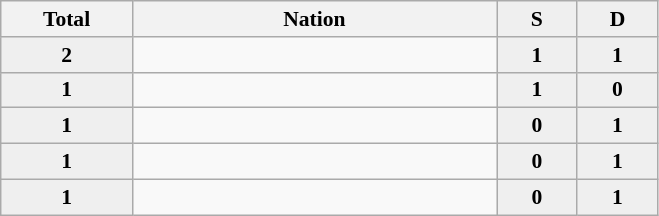<table class="sortable wikitable" style="font-size:90%;">
<tr>
<th width=81>Total</th>
<th width=236>Nation</th>
<th width=47 style="background:#efefef"> S </th>
<th width=47 style="background:#efefef"> D </th>
</tr>
<tr align=center>
<td bgcolor=#efefef><strong>2</strong></td>
<td align=left></td>
<td bgcolor=#efefef><strong>1</strong></td>
<td bgcolor=#efefef><strong>1</strong></td>
</tr>
<tr align=center>
<td bgcolor=#efefef><strong>1</strong></td>
<td align=left></td>
<td bgcolor=#efefef><strong>1</strong></td>
<td bgcolor=#efefef><strong>0</strong></td>
</tr>
<tr align=center>
<td bgcolor=#efefef><strong>1</strong></td>
<td align=left></td>
<td bgcolor=#efefef><strong>0</strong></td>
<td bgcolor=#efefef><strong>1</strong></td>
</tr>
<tr align=center>
<td bgcolor=#efefef><strong>1</strong></td>
<td align=left></td>
<td bgcolor=#efefef><strong>0</strong></td>
<td bgcolor=#efefef><strong>1</strong></td>
</tr>
<tr align=center>
<td bgcolor=#efefef><strong>1</strong></td>
<td align=left></td>
<td bgcolor=#efefef><strong>0</strong></td>
<td bgcolor=#efefef><strong>1</strong></td>
</tr>
</table>
